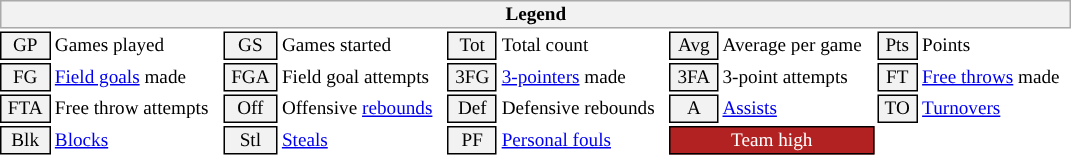<table class="toccolours" style="font-size: 80%; white-space: nowrap;">
<tr>
<th colspan="10" style="background-color: #F2F2F2; border: 1px solid #AAAAAA;">Legend</th>
</tr>
<tr>
<td style="background-color: #F2F2F2; border: 1px solid black; text-align: center;">GP</td>
<td style="padding-right: 8px">Games played</td>
<td style="background-color: #F2F2F2; border: 1px solid black; text-align: center;">GS</td>
<td style="padding-right: 8px">Games started</td>
<td style="background-color: #F2F2F2; border: 1px solid black; text-align: center;">Tot</td>
<td style="padding-right: 8px">Total count</td>
<td style="background-color: #F2F2F2; border: 1px solid black; text-align: center;">Avg</td>
<td style="padding-right: 8px">Average per game</td>
<td style="background-color: #F2F2F2; border: 1px solid black; text-align: center;"> Pts </td>
<td>Points</td>
</tr>
<tr>
<td style="background-color: #F2F2F2; border: 1px solid black; text-align: center;">FG</td>
<td style="padding-right: 8px"><a href='#'>Field goals</a> made</td>
<td style="background-color: #F2F2F2; border: 1px solid black; text-align: center;"> FGA </td>
<td style="padding-right: 8px">Field goal attempts</td>
<td style="background-color: #F2F2F2; border: 1px solid black; text-align: center;"> 3FG </td>
<td style="padding-right: 8px"><a href='#'>3-pointers</a> made</td>
<td style="background-color: #F2F2F2; border: 1px solid black; text-align: center;"> 3FA </td>
<td style="padding-right: 8px">3-point attempts</td>
<td style="background-color: #F2F2F2; border: 1px solid black; text-align: center;">FT</td>
<td style="padding-right: 8px"><a href='#'>Free throws</a> made</td>
</tr>
<tr>
<td style="background-color: #F2F2F2; border: 1px solid black; text-align: center;"> FTA </td>
<td style="padding-right: 8px">Free throw attempts</td>
<td style="background-color: #F2F2F2; border: 1px solid black; text-align: center;">Off</td>
<td style="padding-right: 8px">Offensive <a href='#'>rebounds</a></td>
<td style="background-color: #F2F2F2; border: 1px solid black; text-align: center;">Def</td>
<td style="padding-right: 8px">Defensive rebounds</td>
<td style="background-color: #F2F2F2; border: 1px solid black; text-align: center;">A</td>
<td style="padding-right: 8px"><a href='#'>Assists</a></td>
<td style="background-color: #F2F2F2; border: 1px solid black; text-align: center;"> TO </td>
<td style="padding-right: 8px"><a href='#'>Turnovers</a></td>
</tr>
<tr>
<td style="background-color: #F2F2F2; border: 1px solid black; text-align: center;">Blk</td>
<td style="padding-right: 8px"><a href='#'>Blocks</a></td>
<td style="background-color: #F2F2F2; border: 1px solid black; text-align: center;">Stl</td>
<td style="padding-right: 8px"><a href='#'>Steals</a></td>
<td style="background-color: #F2F2F2; border: 1px solid black; text-align: center;">PF</td>
<td style="padding-right: 8px"><a href='#'>Personal fouls</a></td>
<td colspan="2" style="background:#B22222; text-align: center; color:#ffffff; border: 1px solid black;">Team high</td>
<td></td>
<td></td>
</tr>
</table>
